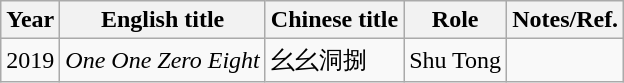<table class="wikitable sortable">
<tr>
<th>Year</th>
<th>English title</th>
<th>Chinese title</th>
<th>Role</th>
<th class="unsortable">Notes/Ref.</th>
</tr>
<tr>
<td>2019</td>
<td><em>One One Zero Eight</em></td>
<td>幺幺洞捌</td>
<td>Shu Tong</td>
<td></td>
</tr>
</table>
